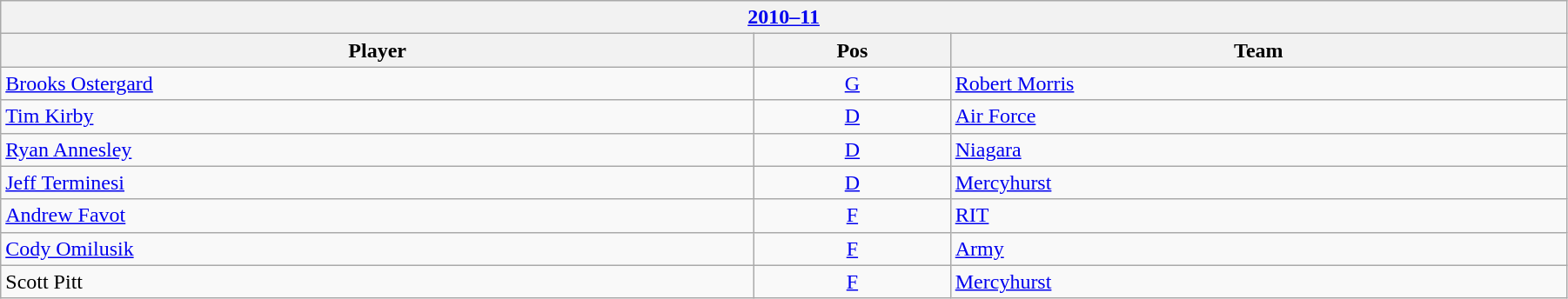<table class="wikitable" width=95%>
<tr>
<th colspan=3><a href='#'>2010–11</a></th>
</tr>
<tr>
<th>Player</th>
<th>Pos</th>
<th>Team</th>
</tr>
<tr>
<td><a href='#'>Brooks Ostergard</a></td>
<td style="text-align:center;"><a href='#'>G</a></td>
<td><a href='#'>Robert Morris</a></td>
</tr>
<tr>
<td><a href='#'>Tim Kirby</a></td>
<td style="text-align:center;"><a href='#'>D</a></td>
<td><a href='#'>Air Force</a></td>
</tr>
<tr>
<td><a href='#'>Ryan Annesley</a></td>
<td style="text-align:center;"><a href='#'>D</a></td>
<td><a href='#'>Niagara</a></td>
</tr>
<tr>
<td><a href='#'>Jeff Terminesi</a></td>
<td style="text-align:center;"><a href='#'>D</a></td>
<td><a href='#'>Mercyhurst</a></td>
</tr>
<tr>
<td><a href='#'>Andrew Favot</a></td>
<td style="text-align:center;"><a href='#'>F</a></td>
<td><a href='#'>RIT</a></td>
</tr>
<tr>
<td><a href='#'>Cody Omilusik</a></td>
<td style="text-align:center;"><a href='#'>F</a></td>
<td><a href='#'>Army</a></td>
</tr>
<tr>
<td>Scott Pitt</td>
<td style="text-align:center;"><a href='#'>F</a></td>
<td><a href='#'>Mercyhurst</a></td>
</tr>
</table>
